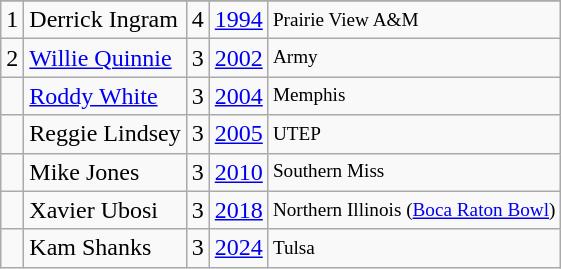<table class="wikitable">
<tr>
</tr>
<tr>
<td>1</td>
<td>Derrick Ingram</td>
<td>4</td>
<td><a href='#'>1994</a></td>
<td style="font-size:80%;">Prairie View A&M</td>
</tr>
<tr>
<td>2</td>
<td><a href='#'>Willie Quinnie</a></td>
<td>3</td>
<td><a href='#'>2002</a></td>
<td style="font-size:80%;">Army</td>
</tr>
<tr>
<td></td>
<td><a href='#'>Roddy White</a></td>
<td>3</td>
<td><a href='#'>2004</a></td>
<td style="font-size:80%;">Memphis</td>
</tr>
<tr>
<td></td>
<td>Reggie Lindsey</td>
<td>3</td>
<td><a href='#'>2005</a></td>
<td style="font-size:80%;">UTEP</td>
</tr>
<tr>
<td></td>
<td>Mike Jones</td>
<td>3</td>
<td><a href='#'>2010</a></td>
<td style="font-size:80%;">Southern Miss</td>
</tr>
<tr>
<td></td>
<td>Xavier Ubosi</td>
<td>3</td>
<td><a href='#'>2018</a></td>
<td style="font-size:80%;">Northern Illinois (<a href='#'>Boca Raton Bowl</a>)</td>
</tr>
<tr>
<td></td>
<td>Kam Shanks</td>
<td>3</td>
<td><a href='#'>2024</a></td>
<td style="font-size:80%;">Tulsa</td>
</tr>
</table>
